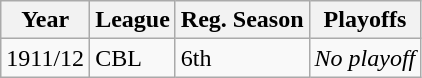<table class="wikitable">
<tr>
<th>Year</th>
<th>League</th>
<th>Reg. Season</th>
<th>Playoffs</th>
</tr>
<tr>
<td>1911/12</td>
<td>CBL</td>
<td>6th</td>
<td><em>No playoff</em></td>
</tr>
</table>
